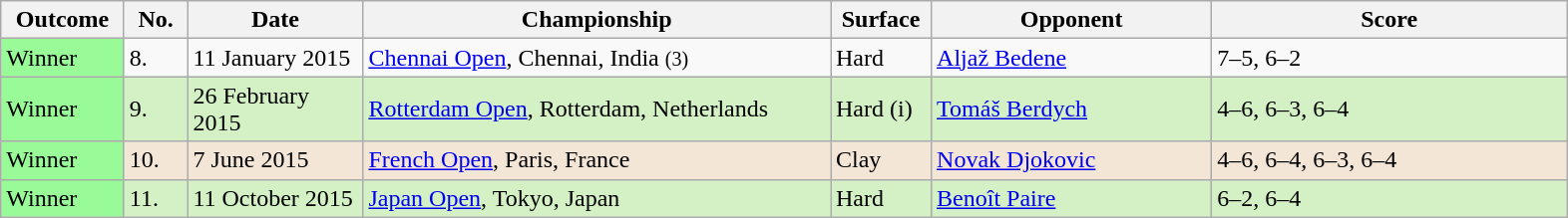<table class="sortable wikitable">
<tr>
<th width=75>Outcome</th>
<th width=35>No.</th>
<th width=110>Date</th>
<th width=305>Championship</th>
<th width=60>Surface</th>
<th width=180>Opponent</th>
<th width=230>Score</th>
</tr>
<tr>
<td bgcolor=98fb98>Winner</td>
<td>8.</td>
<td>11 January 2015</td>
<td><a href='#'>Chennai Open</a>, Chennai, India <small>(3)</small></td>
<td>Hard</td>
<td> <a href='#'>Aljaž Bedene</a></td>
<td>7–5, 6–2</td>
</tr>
<tr style="background:#d4f1c5;">
<td bgcolor=98fb98>Winner</td>
<td>9.</td>
<td>26 February 2015</td>
<td><a href='#'>Rotterdam Open</a>, Rotterdam, Netherlands</td>
<td>Hard (i)</td>
<td> <a href='#'>Tomáš Berdych</a></td>
<td>4–6, 6–3, 6–4</td>
</tr>
<tr style="background:#f3e6d7;">
<td bgcolor=98fb98>Winner</td>
<td>10.</td>
<td>7 June 2015</td>
<td><a href='#'>French Open</a>, Paris, France</td>
<td>Clay</td>
<td> <a href='#'>Novak Djokovic</a></td>
<td>4–6, 6–4, 6–3, 6–4</td>
</tr>
<tr style="background:#d4f1c5;">
<td bgcolor=98fb98>Winner</td>
<td>11.</td>
<td>11 October 2015</td>
<td><a href='#'>Japan Open</a>, Tokyo, Japan</td>
<td>Hard</td>
<td> <a href='#'>Benoît Paire</a></td>
<td>6–2, 6–4</td>
</tr>
</table>
